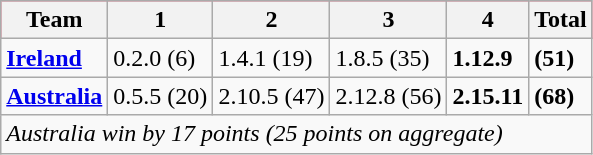<table class="wikitable">
<tr style="background:#f03;">
<th>Team</th>
<th>1</th>
<th>2</th>
<th>3</th>
<th>4</th>
<th>Total</th>
</tr>
<tr>
<td> <strong><a href='#'>Ireland</a></strong></td>
<td>0.2.0 (6)</td>
<td>1.4.1 (19)</td>
<td>1.8.5 (35)</td>
<td><strong>1.12.9</strong></td>
<td><strong>(51)</strong></td>
</tr>
<tr>
<td> <strong><a href='#'>Australia</a></strong></td>
<td>0.5.5 (20)</td>
<td>2.10.5 (47)</td>
<td>2.12.8 (56)</td>
<td><strong>2.15.11</strong></td>
<td><strong>(68)</strong></td>
</tr>
<tr>
<td colspan="6"><em>Australia win by 17 points (25 points on aggregate)</em></td>
</tr>
</table>
